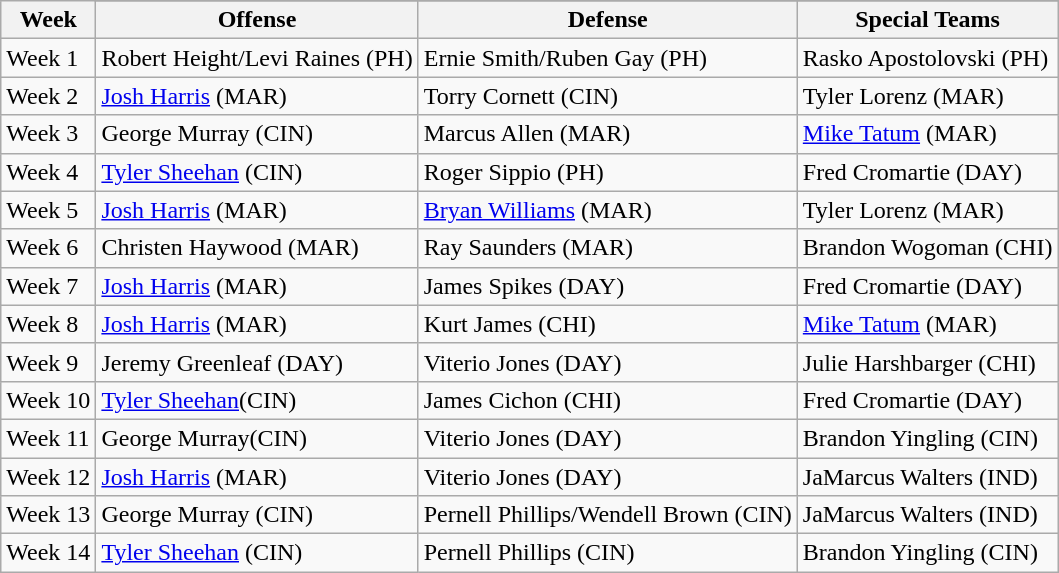<table class="wikitable">
<tr>
<th rowspan="2" style="text-align:center;">Week</th>
</tr>
<tr>
<th>Offense</th>
<th>Defense</th>
<th>Special Teams</th>
</tr>
<tr>
<td>Week 1</td>
<td>Robert Height/Levi Raines (PH)</td>
<td>Ernie Smith/Ruben Gay (PH)</td>
<td>Rasko Apostolovski (PH)</td>
</tr>
<tr>
<td>Week 2</td>
<td><a href='#'>Josh Harris</a> (MAR)</td>
<td>Torry Cornett (CIN)</td>
<td>Tyler Lorenz (MAR)</td>
</tr>
<tr>
<td>Week 3</td>
<td>George Murray (CIN)</td>
<td>Marcus Allen (MAR)</td>
<td><a href='#'>Mike Tatum</a> (MAR)</td>
</tr>
<tr>
<td>Week 4</td>
<td><a href='#'>Tyler Sheehan</a> (CIN)</td>
<td>Roger Sippio (PH)</td>
<td>Fred Cromartie (DAY)</td>
</tr>
<tr>
<td>Week 5</td>
<td><a href='#'>Josh Harris</a> (MAR)</td>
<td><a href='#'>Bryan Williams</a> (MAR)</td>
<td>Tyler Lorenz (MAR)</td>
</tr>
<tr>
<td>Week 6</td>
<td>Christen Haywood (MAR)</td>
<td>Ray Saunders (MAR)</td>
<td>Brandon Wogoman (CHI)</td>
</tr>
<tr>
<td>Week 7</td>
<td><a href='#'>Josh Harris</a> (MAR)</td>
<td>James Spikes (DAY)</td>
<td>Fred Cromartie (DAY)</td>
</tr>
<tr>
<td>Week 8</td>
<td><a href='#'>Josh Harris</a> (MAR)</td>
<td>Kurt James (CHI)</td>
<td><a href='#'>Mike Tatum</a> (MAR)</td>
</tr>
<tr>
<td>Week 9</td>
<td>Jeremy Greenleaf (DAY)</td>
<td>Viterio Jones (DAY)</td>
<td>Julie Harshbarger (CHI)</td>
</tr>
<tr>
<td>Week 10</td>
<td><a href='#'>Tyler Sheehan</a>(CIN)</td>
<td>James Cichon (CHI)</td>
<td>Fred Cromartie (DAY)</td>
</tr>
<tr>
<td>Week 11</td>
<td>George Murray(CIN)</td>
<td>Viterio Jones (DAY)</td>
<td>Brandon Yingling (CIN)</td>
</tr>
<tr>
<td>Week 12</td>
<td><a href='#'>Josh Harris</a> (MAR)</td>
<td>Viterio Jones (DAY)</td>
<td>JaMarcus Walters (IND)</td>
</tr>
<tr>
<td>Week 13</td>
<td>George Murray (CIN)</td>
<td>Pernell Phillips/Wendell Brown (CIN)</td>
<td>JaMarcus Walters (IND)</td>
</tr>
<tr>
<td>Week 14</td>
<td><a href='#'>Tyler Sheehan</a> (CIN)</td>
<td>Pernell Phillips (CIN)</td>
<td>Brandon Yingling (CIN)</td>
</tr>
</table>
